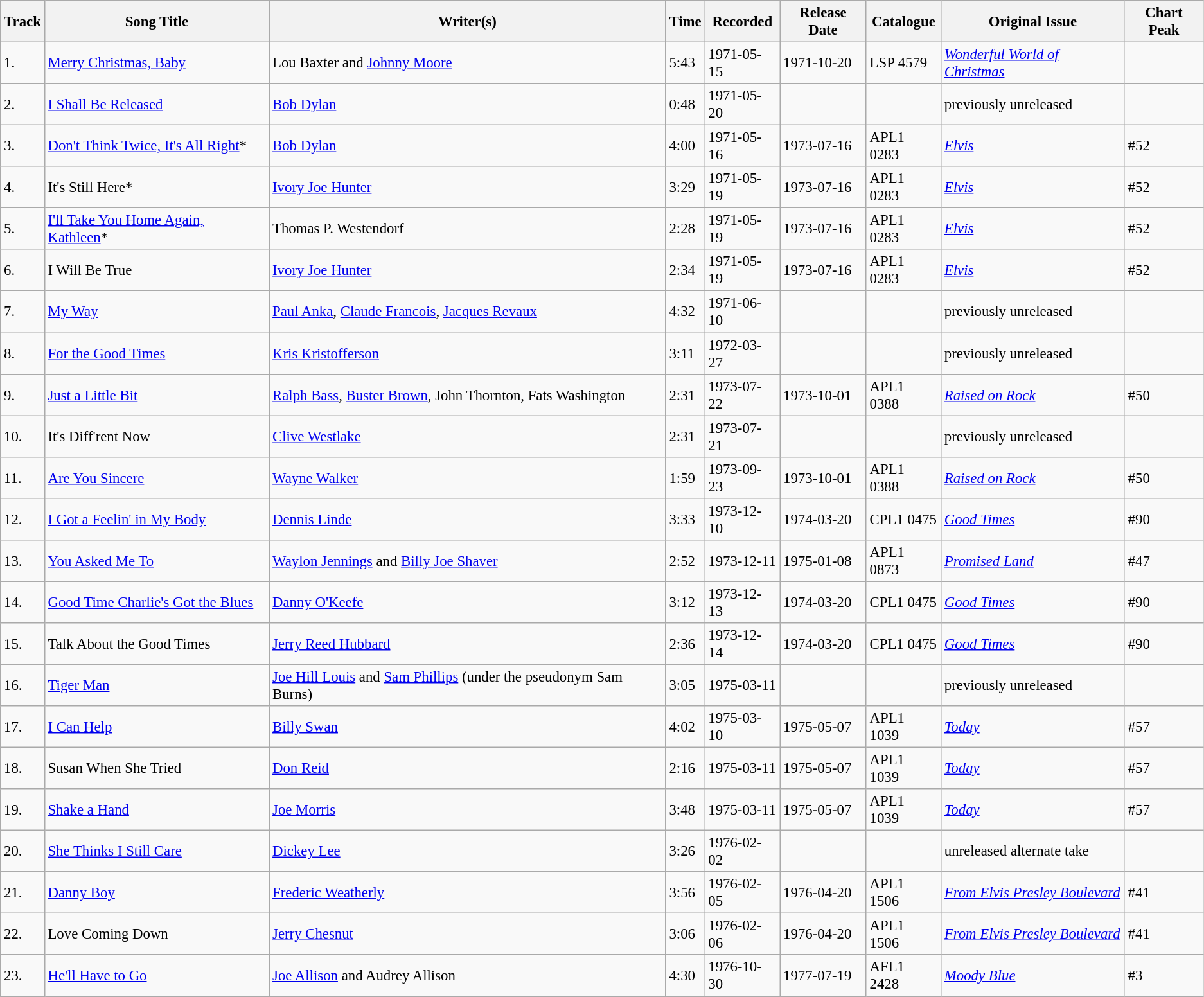<table class="wikitable" style="font-size:95%;">
<tr>
<th>Track</th>
<th>Song Title</th>
<th>Writer(s)</th>
<th>Time</th>
<th>Recorded</th>
<th>Release Date</th>
<th>Catalogue</th>
<th>Original Issue</th>
<th>Chart Peak</th>
</tr>
<tr>
<td>1.</td>
<td><a href='#'>Merry Christmas, Baby</a></td>
<td>Lou Baxter and <a href='#'>Johnny Moore</a></td>
<td>5:43</td>
<td>1971-05-15</td>
<td>1971-10-20</td>
<td>LSP 4579</td>
<td><em><a href='#'>Wonderful World of Christmas</a></em></td>
<td></td>
</tr>
<tr>
<td>2.</td>
<td><a href='#'>I Shall Be Released</a></td>
<td><a href='#'>Bob Dylan</a></td>
<td>0:48</td>
<td>1971-05-20</td>
<td></td>
<td></td>
<td>previously unreleased</td>
<td></td>
</tr>
<tr>
<td>3.</td>
<td><a href='#'>Don't Think Twice, It's All Right</a>*</td>
<td><a href='#'>Bob Dylan</a></td>
<td>4:00</td>
<td>1971-05-16</td>
<td>1973-07-16</td>
<td>APL1 0283</td>
<td><em><a href='#'>Elvis</a></em></td>
<td>#52</td>
</tr>
<tr>
<td>4.</td>
<td>It's Still Here*</td>
<td><a href='#'>Ivory Joe Hunter</a></td>
<td>3:29</td>
<td>1971-05-19</td>
<td>1973-07-16</td>
<td>APL1 0283</td>
<td><em><a href='#'>Elvis</a></em></td>
<td>#52</td>
</tr>
<tr>
<td>5.</td>
<td><a href='#'>I'll Take You Home Again, Kathleen</a>*</td>
<td>Thomas P. Westendorf</td>
<td>2:28</td>
<td>1971-05-19</td>
<td>1973-07-16</td>
<td>APL1 0283</td>
<td><em><a href='#'>Elvis</a></em></td>
<td>#52</td>
</tr>
<tr>
<td>6.</td>
<td>I Will Be True</td>
<td><a href='#'>Ivory Joe Hunter</a></td>
<td>2:34</td>
<td>1971-05-19</td>
<td>1973-07-16</td>
<td>APL1 0283</td>
<td><em><a href='#'>Elvis</a></em></td>
<td>#52</td>
</tr>
<tr>
<td>7.</td>
<td><a href='#'>My Way</a></td>
<td><a href='#'>Paul Anka</a>, <a href='#'>Claude Francois</a>, <a href='#'>Jacques Revaux</a></td>
<td>4:32</td>
<td>1971-06-10</td>
<td></td>
<td></td>
<td>previously unreleased</td>
<td></td>
</tr>
<tr>
<td>8.</td>
<td><a href='#'>For the Good Times</a></td>
<td><a href='#'>Kris Kristofferson</a></td>
<td>3:11</td>
<td>1972-03-27</td>
<td></td>
<td></td>
<td>previously unreleased</td>
<td></td>
</tr>
<tr>
<td>9.</td>
<td><a href='#'>Just a Little Bit</a></td>
<td><a href='#'>Ralph Bass</a>, <a href='#'>Buster Brown</a>, John Thornton, Fats Washington</td>
<td>2:31</td>
<td>1973-07-22</td>
<td>1973-10-01</td>
<td>APL1 0388</td>
<td><em><a href='#'>Raised on Rock</a></em></td>
<td>#50</td>
</tr>
<tr>
<td>10.</td>
<td>It's Diff'rent Now</td>
<td><a href='#'>Clive Westlake</a></td>
<td>2:31</td>
<td>1973-07-21</td>
<td></td>
<td></td>
<td>previously unreleased</td>
<td></td>
</tr>
<tr>
<td>11.</td>
<td><a href='#'>Are You Sincere</a></td>
<td><a href='#'>Wayne Walker</a></td>
<td>1:59</td>
<td>1973-09-23</td>
<td>1973-10-01</td>
<td>APL1 0388</td>
<td><em><a href='#'>Raised on Rock</a></em></td>
<td>#50</td>
</tr>
<tr>
<td>12.</td>
<td><a href='#'>I Got a Feelin' in My Body</a></td>
<td><a href='#'>Dennis Linde</a></td>
<td>3:33</td>
<td>1973-12-10</td>
<td>1974-03-20</td>
<td>CPL1 0475</td>
<td><em><a href='#'>Good Times</a></em></td>
<td>#90</td>
</tr>
<tr>
<td>13.</td>
<td><a href='#'>You Asked Me To</a></td>
<td><a href='#'>Waylon Jennings</a> and <a href='#'>Billy Joe Shaver</a></td>
<td>2:52</td>
<td>1973-12-11</td>
<td>1975-01-08</td>
<td>APL1 0873</td>
<td><em><a href='#'>Promised Land</a></em></td>
<td>#47</td>
</tr>
<tr>
<td>14.</td>
<td><a href='#'>Good Time Charlie's Got the Blues</a></td>
<td><a href='#'>Danny O'Keefe</a></td>
<td>3:12</td>
<td>1973-12-13</td>
<td>1974-03-20</td>
<td>CPL1 0475</td>
<td><em><a href='#'>Good Times</a></em></td>
<td>#90</td>
</tr>
<tr>
<td>15.</td>
<td>Talk About the Good Times</td>
<td><a href='#'>Jerry Reed Hubbard</a></td>
<td>2:36</td>
<td>1973-12-14</td>
<td>1974-03-20</td>
<td>CPL1 0475</td>
<td><em><a href='#'>Good Times</a></em></td>
<td>#90</td>
</tr>
<tr>
<td>16.</td>
<td><a href='#'>Tiger Man</a></td>
<td><a href='#'>Joe Hill Louis</a> and <a href='#'>Sam Phillips</a> (under the pseudonym Sam Burns)</td>
<td>3:05</td>
<td>1975-03-11</td>
<td></td>
<td></td>
<td>previously unreleased</td>
<td></td>
</tr>
<tr>
<td>17.</td>
<td><a href='#'>I Can Help</a></td>
<td><a href='#'>Billy Swan</a></td>
<td>4:02</td>
<td>1975-03-10</td>
<td>1975-05-07</td>
<td>APL1 1039</td>
<td><em><a href='#'>Today</a></em></td>
<td>#57</td>
</tr>
<tr>
<td>18.</td>
<td>Susan When She Tried</td>
<td><a href='#'>Don Reid</a></td>
<td>2:16</td>
<td>1975-03-11</td>
<td>1975-05-07</td>
<td>APL1 1039</td>
<td><em><a href='#'>Today</a></em></td>
<td>#57</td>
</tr>
<tr>
<td>19.</td>
<td><a href='#'>Shake a Hand</a></td>
<td><a href='#'>Joe Morris</a></td>
<td>3:48</td>
<td>1975-03-11</td>
<td>1975-05-07</td>
<td>APL1 1039</td>
<td><em><a href='#'>Today</a></em></td>
<td>#57</td>
</tr>
<tr>
<td>20.</td>
<td><a href='#'>She Thinks I Still Care</a></td>
<td><a href='#'>Dickey Lee</a></td>
<td>3:26</td>
<td>1976-02-02</td>
<td></td>
<td></td>
<td>unreleased alternate take</td>
<td></td>
</tr>
<tr>
<td>21.</td>
<td><a href='#'>Danny Boy</a></td>
<td><a href='#'>Frederic Weatherly</a></td>
<td>3:56</td>
<td>1976-02-05</td>
<td>1976-04-20</td>
<td>APL1 1506</td>
<td><em><a href='#'>From Elvis Presley Boulevard</a></em></td>
<td>#41</td>
</tr>
<tr>
<td>22.</td>
<td>Love Coming Down</td>
<td><a href='#'>Jerry Chesnut</a></td>
<td>3:06</td>
<td>1976-02-06</td>
<td>1976-04-20</td>
<td>APL1 1506</td>
<td><em><a href='#'>From Elvis Presley Boulevard</a></em></td>
<td>#41</td>
</tr>
<tr>
<td>23.</td>
<td><a href='#'>He'll Have to Go</a></td>
<td><a href='#'>Joe Allison</a> and Audrey Allison</td>
<td>4:30</td>
<td>1976-10-30</td>
<td>1977-07-19</td>
<td>AFL1 2428</td>
<td><em><a href='#'>Moody Blue</a></em></td>
<td>#3</td>
</tr>
</table>
